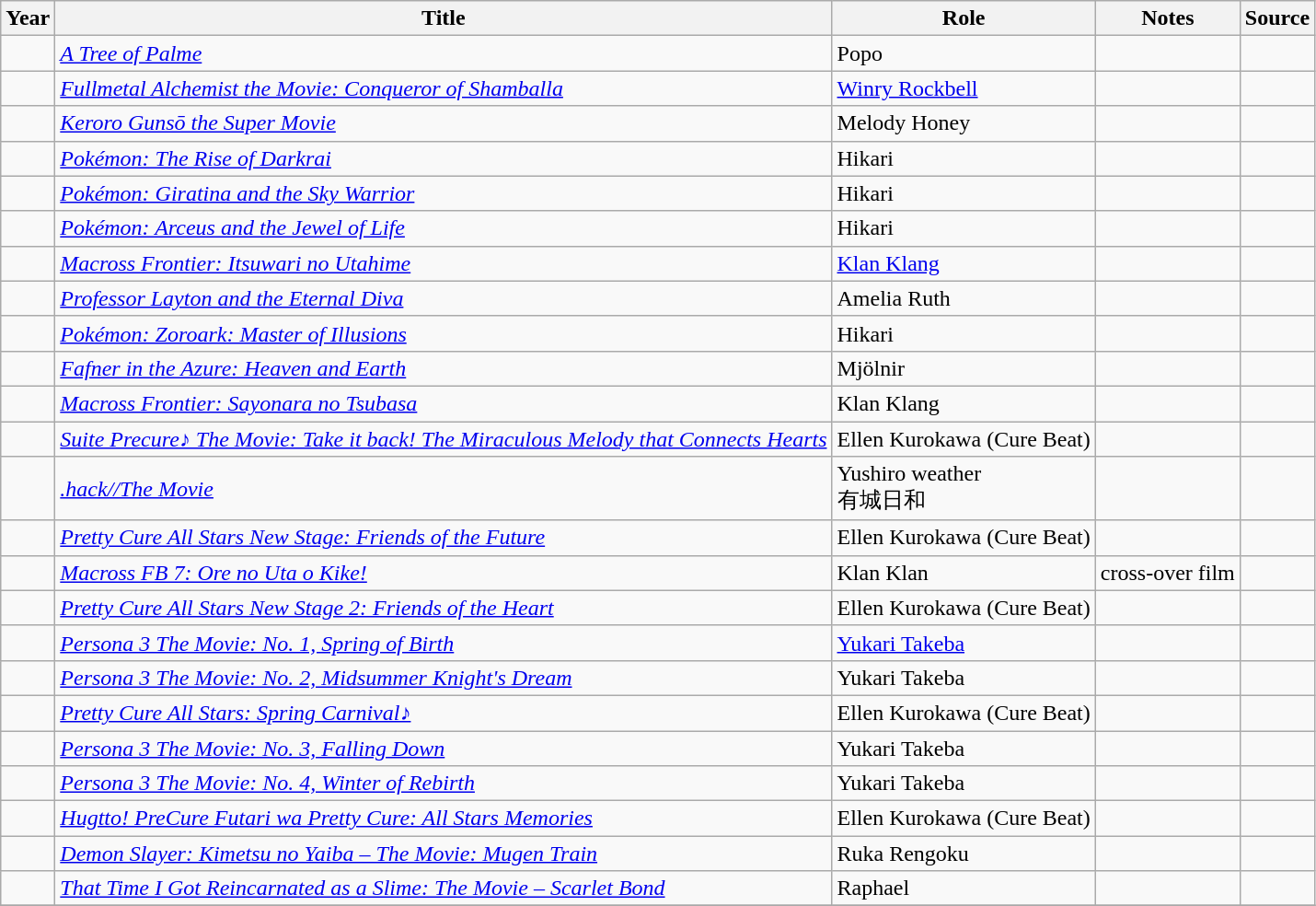<table class="wikitable sortable plainrowheaders">
<tr>
<th>Year</th>
<th>Title</th>
<th>Role</th>
<th class="unsortable">Notes</th>
<th class="unsortable">Source</th>
</tr>
<tr>
<td></td>
<td><em><a href='#'>A Tree of Palme</a></em></td>
<td>Popo</td>
<td></td>
<td></td>
</tr>
<tr>
<td></td>
<td><em><a href='#'>Fullmetal Alchemist the Movie: Conqueror of Shamballa</a></em></td>
<td><a href='#'>Winry Rockbell</a></td>
<td></td>
<td></td>
</tr>
<tr>
<td></td>
<td><em><a href='#'>Keroro Gunsō the Super Movie</a></em></td>
<td>Melody Honey</td>
<td></td>
<td></td>
</tr>
<tr>
<td></td>
<td><em><a href='#'>Pokémon: The Rise of Darkrai</a></em></td>
<td>Hikari</td>
<td></td>
<td></td>
</tr>
<tr>
<td></td>
<td><em><a href='#'>Pokémon: Giratina and the Sky Warrior </a></em></td>
<td>Hikari</td>
<td></td>
<td></td>
</tr>
<tr>
<td></td>
<td><em><a href='#'>Pokémon: Arceus and the Jewel of Life</a></em></td>
<td>Hikari</td>
<td></td>
<td></td>
</tr>
<tr>
<td></td>
<td><em><a href='#'>Macross Frontier: Itsuwari no Utahime</a></em></td>
<td><a href='#'>Klan Klang</a></td>
<td></td>
<td></td>
</tr>
<tr>
<td></td>
<td><em><a href='#'>Professor Layton and the Eternal Diva</a></em></td>
<td>Amelia Ruth</td>
<td></td>
<td></td>
</tr>
<tr>
<td></td>
<td><em><a href='#'>Pokémon: Zoroark: Master of Illusions</a></em></td>
<td>Hikari</td>
<td></td>
<td></td>
</tr>
<tr>
<td></td>
<td><em><a href='#'>Fafner in the Azure: Heaven and Earth</a></em></td>
<td>Mjölnir</td>
<td></td>
<td></td>
</tr>
<tr>
<td></td>
<td><em><a href='#'>Macross Frontier: Sayonara no Tsubasa</a></em></td>
<td>Klan Klang</td>
<td></td>
<td></td>
</tr>
<tr>
<td></td>
<td><em><a href='#'>Suite Precure♪ The Movie: Take it back! The Miraculous Melody that Connects Hearts</a></em></td>
<td>Ellen Kurokawa (Cure Beat)</td>
<td></td>
<td></td>
</tr>
<tr>
<td></td>
<td><em><a href='#'>.hack//The Movie</a></em></td>
<td>Yushiro weather<br>有城日和</td>
<td></td>
<td></td>
</tr>
<tr>
<td></td>
<td><em><a href='#'>Pretty Cure All Stars New Stage: Friends of the Future</a></em></td>
<td>Ellen Kurokawa (Cure Beat)</td>
<td></td>
<td></td>
</tr>
<tr>
<td></td>
<td><em><a href='#'>Macross FB 7: Ore no Uta o Kike!</a></em></td>
<td>Klan Klan</td>
<td>cross-over film</td>
<td></td>
</tr>
<tr>
<td></td>
<td><em><a href='#'>Pretty Cure All Stars New Stage 2: Friends of the Heart</a></em></td>
<td>Ellen Kurokawa (Cure Beat)</td>
<td></td>
<td></td>
</tr>
<tr>
<td></td>
<td><em><a href='#'>Persona 3 The Movie: No. 1, Spring of Birth</a></em></td>
<td><a href='#'>Yukari Takeba</a></td>
<td></td>
<td></td>
</tr>
<tr>
<td></td>
<td><em><a href='#'>Persona 3 The Movie: No. 2, Midsummer Knight's Dream</a></em></td>
<td>Yukari Takeba</td>
<td></td>
<td></td>
</tr>
<tr>
<td></td>
<td><em><a href='#'>Pretty Cure All Stars: Spring Carnival♪</a></em></td>
<td>Ellen Kurokawa (Cure Beat)</td>
<td></td>
<td></td>
</tr>
<tr>
<td></td>
<td><em><a href='#'>Persona 3 The Movie: No. 3, Falling Down</a></em></td>
<td>Yukari Takeba</td>
<td></td>
<td></td>
</tr>
<tr>
<td></td>
<td><em><a href='#'>Persona 3 The Movie: No. 4, Winter of Rebirth</a></em></td>
<td>Yukari Takeba</td>
<td></td>
<td></td>
</tr>
<tr>
<td></td>
<td><em><a href='#'>Hugtto! PreCure Futari wa Pretty Cure: All Stars Memories</a></em></td>
<td>Ellen Kurokawa (Cure Beat)</td>
<td></td>
<td></td>
</tr>
<tr>
<td></td>
<td><em><a href='#'>Demon Slayer: Kimetsu no Yaiba – The Movie: Mugen Train</a></em></td>
<td>Ruka Rengoku</td>
<td></td>
<td></td>
</tr>
<tr>
<td></td>
<td><em><a href='#'>That Time I Got Reincarnated as a Slime: The Movie – Scarlet Bond</a></em></td>
<td>Raphael</td>
<td></td>
<td></td>
</tr>
<tr>
</tr>
</table>
